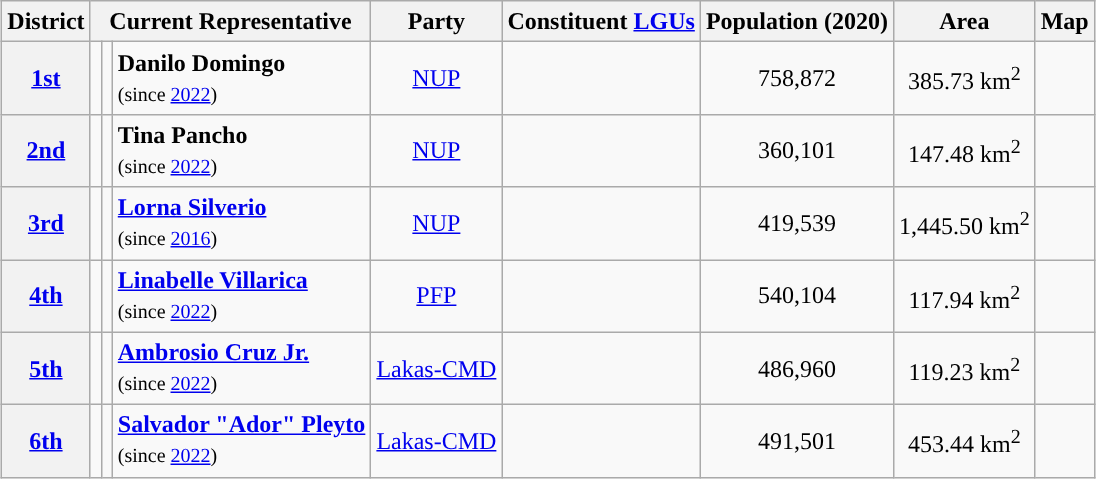<table class="wikitable sortable" style="margin: 1em auto; font-size:100%; line-height:20px; text-align:center">
<tr>
<th>District</th>
<th colspan="3">Current Representative</th>
<th>Party</th>
<th>Constituent <a href='#'>LGUs</a></th>
<th>Population (2020)</th>
<th>Area</th>
<th>Map</th>
</tr>
<tr>
<th><a href='#'>1st</a></th>
<td style="background:"></td>
<td></td>
<td style="text-align:left;"><strong>Danilo Domingo</strong><br><small>(since <a href='#'>2022</a>)</small></td>
<td><a href='#'>NUP</a></td>
<td></td>
<td>758,872</td>
<td>385.73 km<sup>2</sup></td>
<td></td>
</tr>
<tr>
<th><a href='#'>2nd</a></th>
<td style="background:"></td>
<td></td>
<td style="text-align:left;"><strong>Tina Pancho</strong><br><small>(since <a href='#'>2022</a>)</small></td>
<td><a href='#'>NUP</a></td>
<td></td>
<td>360,101</td>
<td>147.48 km<sup>2</sup></td>
<td></td>
</tr>
<tr>
<th><a href='#'>3rd</a></th>
<td style="background:"></td>
<td></td>
<td style="text-align:left;"><strong><a href='#'>Lorna Silverio</a></strong><br><small>(since <a href='#'>2016</a>)</small></td>
<td><a href='#'>NUP</a></td>
<td></td>
<td>419,539</td>
<td>1,445.50 km<sup>2</sup></td>
<td></td>
</tr>
<tr>
<th><a href='#'>4th</a></th>
<td style="background:"></td>
<td></td>
<td style="text-align:left;"><strong><a href='#'>Linabelle Villarica</a></strong><br><small>(since <a href='#'>2022</a>)</small></td>
<td><a href='#'>PFP</a></td>
<td></td>
<td>540,104</td>
<td>117.94 km<sup>2</sup></td>
<td></td>
</tr>
<tr>
<th><a href='#'>5th</a></th>
<td style="background:"></td>
<td></td>
<td style="text-align:left;"><strong><a href='#'>Ambrosio Cruz Jr.</a></strong><br><small>(since <a href='#'>2022</a>)</small></td>
<td><a href='#'>Lakas-CMD</a></td>
<td></td>
<td>486,960</td>
<td>119.23 km<sup>2</sup></td>
<td></td>
</tr>
<tr>
<th><a href='#'>6th</a></th>
<td style="background:"></td>
<td></td>
<td style="text-align:left;"><strong><a href='#'>Salvador "Ador" Pleyto</a></strong><br><small>(since <a href='#'>2022</a>)</small></td>
<td><a href='#'>Lakas-CMD</a></td>
<td></td>
<td>491,501</td>
<td>453.44 km<sup>2</sup></td>
<td></td>
</tr>
</table>
